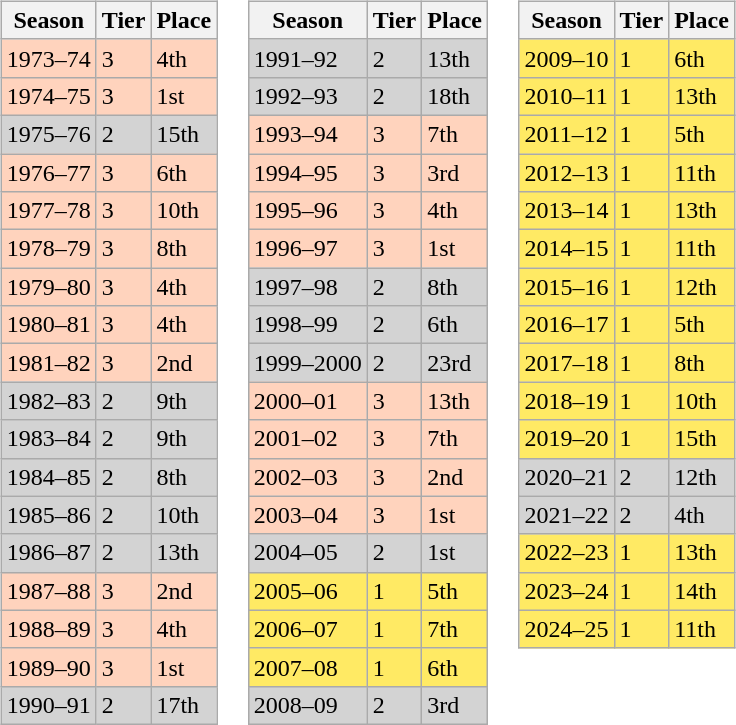<table>
<tr>
<td valign="top" width=0%><br><table class="wikitable">
<tr>
<th>Season</th>
<th>Tier</th>
<th>Place</th>
</tr>
<tr>
<td style="background:#FFD3BD;">1973–74</td>
<td style="background:#FFD3BD;">3</td>
<td style="background:#FFD3BD;">4th</td>
</tr>
<tr>
<td style="background:#FFD3BD;">1974–75</td>
<td style="background:#FFD3BD;">3</td>
<td style="background:#FFD3BD;">1st</td>
</tr>
<tr>
<td style="background:#D3D3D3;">1975–76</td>
<td style="background:#D3D3D3;">2</td>
<td style="background:#D3D3D3;">15th</td>
</tr>
<tr>
<td style="background:#FFD3BD;">1976–77</td>
<td style="background:#FFD3BD;">3</td>
<td style="background:#FFD3BD;">6th</td>
</tr>
<tr>
<td style="background:#FFD3BD;">1977–78</td>
<td style="background:#FFD3BD;">3</td>
<td style="background:#FFD3BD;">10th</td>
</tr>
<tr>
<td style="background:#FFD3BD;">1978–79</td>
<td style="background:#FFD3BD;">3</td>
<td style="background:#FFD3BD;">8th</td>
</tr>
<tr>
<td style="background:#FFD3BD;">1979–80</td>
<td style="background:#FFD3BD;">3</td>
<td style="background:#FFD3BD;">4th</td>
</tr>
<tr>
<td style="background:#FFD3BD;">1980–81</td>
<td style="background:#FFD3BD;">3</td>
<td style="background:#FFD3BD;">4th</td>
</tr>
<tr>
<td style="background:#FFD3BD;">1981–82</td>
<td style="background:#FFD3BD;">3</td>
<td style="background:#FFD3BD;">2nd</td>
</tr>
<tr>
<td style="background:#D3D3D3;">1982–83</td>
<td style="background:#D3D3D3;">2</td>
<td style="background:#D3D3D3;">9th</td>
</tr>
<tr>
<td style="background:#D3D3D3;">1983–84</td>
<td style="background:#D3D3D3;">2</td>
<td style="background:#D3D3D3;">9th</td>
</tr>
<tr>
<td style="background:#D3D3D3;">1984–85</td>
<td style="background:#D3D3D3;">2</td>
<td style="background:#D3D3D3;">8th</td>
</tr>
<tr>
<td style="background:#D3D3D3;">1985–86</td>
<td style="background:#D3D3D3;">2</td>
<td style="background:#D3D3D3;">10th</td>
</tr>
<tr>
<td style="background:#D3D3D3;">1986–87</td>
<td style="background:#D3D3D3;">2</td>
<td style="background:#D3D3D3;">13th</td>
</tr>
<tr>
<td style="background:#FFD3BD;">1987–88</td>
<td style="background:#FFD3BD;">3</td>
<td style="background:#FFD3BD;">2nd</td>
</tr>
<tr>
<td style="background:#FFD3BD;">1988–89</td>
<td style="background:#FFD3BD;">3</td>
<td style="background:#FFD3BD;">4th</td>
</tr>
<tr>
<td style="background:#FFD3BD;">1989–90</td>
<td style="background:#FFD3BD;">3</td>
<td style="background:#FFD3BD;">1st</td>
</tr>
<tr>
<td style="background:#D3D3D3;">1990–91</td>
<td style="background:#D3D3D3;">2</td>
<td style="background:#D3D3D3;">17th</td>
</tr>
</table>
</td>
<td valign="top" width=0%><br><table class="wikitable">
<tr style="background:#f0f6fa;">
<th>Season</th>
<th>Tier</th>
<th>Place</th>
</tr>
<tr>
<td style="background:#D3D3D3;">1991–92</td>
<td style="background:#D3D3D3;">2</td>
<td style="background:#D3D3D3;">13th</td>
</tr>
<tr>
<td style="background:#D3D3D3;">1992–93</td>
<td style="background:#D3D3D3;">2</td>
<td style="background:#D3D3D3;">18th</td>
</tr>
<tr>
<td style="background:#FFD3BD;">1993–94</td>
<td style="background:#FFD3BD;">3</td>
<td style="background:#FFD3BD;">7th</td>
</tr>
<tr>
<td style="background:#FFD3BD;">1994–95</td>
<td style="background:#FFD3BD;">3</td>
<td style="background:#FFD3BD;">3rd</td>
</tr>
<tr>
<td style="background:#FFD3BD;">1995–96</td>
<td style="background:#FFD3BD;">3</td>
<td style="background:#FFD3BD;">4th</td>
</tr>
<tr>
<td style="background:#FFD3BD;">1996–97</td>
<td style="background:#FFD3BD;">3</td>
<td style="background:#FFD3BD;">1st</td>
</tr>
<tr>
<td style="background:#D3D3D3;">1997–98</td>
<td style="background:#D3D3D3;">2</td>
<td style="background:#D3D3D3;">8th</td>
</tr>
<tr>
<td style="background:#D3D3D3;">1998–99</td>
<td style="background:#D3D3D3;">2</td>
<td style="background:#D3D3D3;">6th</td>
</tr>
<tr>
<td style="background:#D3D3D3;">1999–2000</td>
<td style="background:#D3D3D3;">2</td>
<td style="background:#D3D3D3;">23rd</td>
</tr>
<tr>
<td style="background:#FFD3BD;">2000–01</td>
<td style="background:#FFD3BD;">3</td>
<td style="background:#FFD3BD;">13th</td>
</tr>
<tr>
<td style="background:#FFD3BD;">2001–02</td>
<td style="background:#FFD3BD;">3</td>
<td style="background:#FFD3BD;">7th</td>
</tr>
<tr>
<td style="background:#FFD3BD;">2002–03</td>
<td style="background:#FFD3BD;">3</td>
<td style="background:#FFD3BD;">2nd</td>
</tr>
<tr>
<td style="background:#FFD3BD;">2003–04</td>
<td style="background:#FFD3BD;">3</td>
<td style="background:#FFD3BD;">1st</td>
</tr>
<tr>
<td style="background:#D3D3D3;">2004–05</td>
<td style="background:#D3D3D3;">2</td>
<td style="background:#D3D3D3;">1st</td>
</tr>
<tr>
<td style="background:#FFEA64;">2005–06</td>
<td style="background:#FFEA64;">1</td>
<td style="background:#FFEA64;">5th</td>
</tr>
<tr>
<td style="background:#FFEA64;">2006–07</td>
<td style="background:#FFEA64;">1</td>
<td style="background:#FFEA64;">7th</td>
</tr>
<tr>
<td style="background:#FFEA64;">2007–08</td>
<td style="background:#FFEA64;">1</td>
<td style="background:#FFEA64;">6th</td>
</tr>
<tr>
<td style="background:#D3D3D3;">2008–09</td>
<td style="background:#D3D3D3;">2</td>
<td style="background:#D3D3D3;">3rd</td>
</tr>
</table>
</td>
<td valign="top" width=0%><br><table class="wikitable">
<tr style="background:#f0f6fa;">
<th>Season</th>
<th>Tier</th>
<th>Place</th>
</tr>
<tr>
<td style="background:#FFEA64;">2009–10</td>
<td style="background:#FFEA64;">1</td>
<td style="background:#FFEA64;">6th</td>
</tr>
<tr>
<td style="background:#FFEA64;">2010–11</td>
<td style="background:#FFEA64;">1</td>
<td style="background:#FFEA64;">13th</td>
</tr>
<tr>
<td style="background:#FFEA64;">2011–12</td>
<td style="background:#FFEA64;">1</td>
<td style="background:#FFEA64;">5th</td>
</tr>
<tr>
<td style="background:#FFEA64;">2012–13</td>
<td style="background:#FFEA64;">1</td>
<td style="background:#FFEA64;">11th</td>
</tr>
<tr>
<td style="background:#FFEA64;">2013–14</td>
<td style="background:#FFEA64;">1</td>
<td style="background:#FFEA64;">13th</td>
</tr>
<tr>
<td style="background:#FFEA64;">2014–15</td>
<td style="background:#FFEA64;">1</td>
<td style="background:#FFEA64;">11th</td>
</tr>
<tr>
<td style="background:#FFEA64;">2015–16</td>
<td style="background:#FFEA64;">1</td>
<td style="background:#FFEA64;">12th</td>
</tr>
<tr>
<td style="background:#FFEA64;">2016–17</td>
<td style="background:#FFEA64;">1</td>
<td style="background:#FFEA64;">5th</td>
</tr>
<tr>
<td style="background:#FFEA64;">2017–18</td>
<td style="background:#FFEA64;">1</td>
<td style="background:#FFEA64;">8th</td>
</tr>
<tr>
<td style="background:#FFEA64;">2018–19</td>
<td style="background:#FFEA64;">1</td>
<td style="background:#FFEA64;">10th</td>
</tr>
<tr>
<td style="background:#FFEA64;">2019–20</td>
<td style="background:#FFEA64;">1</td>
<td style="background:#FFEA64;">15th</td>
</tr>
<tr>
<td style="background:#D3D3D3;">2020–21</td>
<td style="background:#D3D3D3;">2</td>
<td style="background:#D3D3D3;">12th</td>
</tr>
<tr>
<td style="background:#D3D3D3;">2021–22</td>
<td style="background:#D3D3D3;">2</td>
<td style="background:#D3D3D3;">4th</td>
</tr>
<tr>
<td style="background:#FFEA64;">2022–23</td>
<td style="background:#FFEA64;">1</td>
<td style="background:#FFEA64;">13th</td>
</tr>
<tr>
<td style="background:#FFEA64;">2023–24</td>
<td style="background:#FFEA64;">1</td>
<td style="background:#FFEA64;">14th</td>
</tr>
<tr>
<td style="background:#FFEA64;">2024–25</td>
<td style="background:#FFEA64;">1</td>
<td style="background:#FFEA64;">11th</td>
</tr>
</table>
</td>
</tr>
</table>
